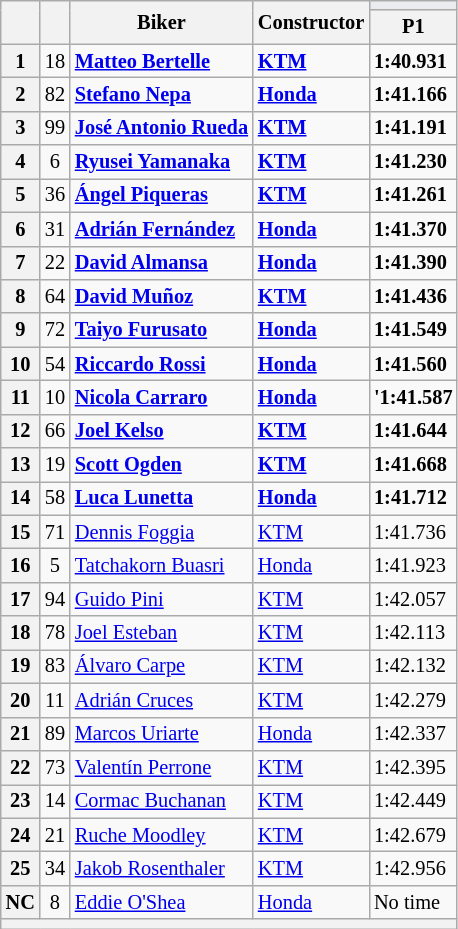<table class="wikitable sortable" style="font-size: 85%;">
<tr>
<th rowspan="2"></th>
<th rowspan="2"></th>
<th rowspan="2">Biker</th>
<th rowspan="2">Constructor</th>
<th colspan="3" style="background:#eaecf0; text-align:center;"></th>
</tr>
<tr>
<th scope="col">P1</th>
</tr>
<tr>
<th scope="row">1</th>
<td align="center">18</td>
<td> <strong><a href='#'>Matteo Bertelle</a></strong></td>
<td><strong><a href='#'>KTM</a></strong></td>
<td><strong>1:40.931</strong></td>
</tr>
<tr>
<th scope="row">2</th>
<td align="center">82</td>
<td> <strong><a href='#'>Stefano Nepa</a></strong></td>
<td><strong><a href='#'>Honda</a></strong></td>
<td><strong>1:41.166</strong></td>
</tr>
<tr>
<th scope="row">3</th>
<td align="center">99</td>
<td> <strong><a href='#'>José Antonio Rueda</a></strong></td>
<td><strong><a href='#'>KTM</a></strong></td>
<td><strong>1:41.191</strong></td>
</tr>
<tr>
<th scope="row">4</th>
<td align="center">6</td>
<td> <strong><a href='#'>Ryusei Yamanaka</a></strong></td>
<td><strong><a href='#'>KTM</a></strong></td>
<td><strong>1:41.230</strong></td>
</tr>
<tr>
<th scope="row">5</th>
<td align="center">36</td>
<td> <strong><a href='#'>Ángel Piqueras</a></strong></td>
<td><strong><a href='#'>KTM</a></strong></td>
<td><strong>1:41.261</strong></td>
</tr>
<tr>
<th scope="row">6</th>
<td align="center">31</td>
<td> <strong><a href='#'>Adrián Fernández</a></strong></td>
<td><strong><a href='#'>Honda</a></strong></td>
<td><strong>1:41.370</strong></td>
</tr>
<tr>
<th scope="row">7</th>
<td align="center">22</td>
<td> <strong><a href='#'>David Almansa</a></strong></td>
<td><strong><a href='#'>Honda</a></strong></td>
<td><strong>1:41.390</strong></td>
</tr>
<tr>
<th scope="row">8</th>
<td align="center">64</td>
<td> <strong><a href='#'>David Muñoz</a></strong></td>
<td><strong><a href='#'>KTM</a></strong></td>
<td><strong>1:41.436</strong></td>
</tr>
<tr>
<th scope="row">9</th>
<td align="center">72</td>
<td> <strong><a href='#'>Taiyo Furusato</a></strong></td>
<td><strong><a href='#'>Honda</a></strong></td>
<td><strong>1:41.549</strong></td>
</tr>
<tr>
<th scope="row">10</th>
<td align="center">54</td>
<td> <strong><a href='#'>Riccardo Rossi</a></strong></td>
<td><strong><a href='#'>Honda</a></strong></td>
<td><strong>1:41.560</strong></td>
</tr>
<tr>
<th scope="row">11</th>
<td align="center">10</td>
<td> <strong><a href='#'>Nicola Carraro</a></strong></td>
<td><strong><a href='#'>Honda</a></strong></td>
<td><strong>'1:41.587</strong></td>
</tr>
<tr>
<th scope="row">12</th>
<td align="center">66</td>
<td> <strong><a href='#'>Joel Kelso</a></strong></td>
<td><strong><a href='#'>KTM</a></strong></td>
<td><strong>1:41.644</strong></td>
</tr>
<tr>
<th scope="row">13</th>
<td align="center">19</td>
<td> <strong><a href='#'>Scott Ogden</a></strong></td>
<td><strong><a href='#'>KTM</a></strong></td>
<td><strong>1:41.668</strong></td>
</tr>
<tr>
<th scope="row">14</th>
<td align="center">58</td>
<td> <strong><a href='#'>Luca Lunetta</a></strong></td>
<td><strong><a href='#'>Honda</a></strong></td>
<td><strong>1:41.712</strong></td>
</tr>
<tr>
<th scope="row">15</th>
<td align="center">71</td>
<td> <a href='#'>Dennis Foggia</a></td>
<td><a href='#'>KTM</a></td>
<td>1:41.736</td>
</tr>
<tr>
<th scope="row">16</th>
<td align="center">5</td>
<td> <a href='#'>Tatchakorn Buasri</a></td>
<td><a href='#'>Honda</a></td>
<td>1:41.923</td>
</tr>
<tr>
<th scope="row">17</th>
<td align="center">94</td>
<td> <a href='#'>Guido Pini</a></td>
<td><a href='#'>KTM</a></td>
<td>1:42.057</td>
</tr>
<tr>
<th scope="row">18</th>
<td align="center">78</td>
<td> <a href='#'>Joel Esteban</a></td>
<td><a href='#'>KTM</a></td>
<td>1:42.113</td>
</tr>
<tr>
<th scope="row">19</th>
<td align="center">83</td>
<td> <a href='#'>Álvaro Carpe</a></td>
<td><a href='#'>KTM</a></td>
<td>1:42.132</td>
</tr>
<tr>
<th scope="row">20</th>
<td align="center">11</td>
<td> <a href='#'>Adrián Cruces</a></td>
<td><a href='#'>KTM</a></td>
<td>1:42.279</td>
</tr>
<tr>
<th scope="row">21</th>
<td align="center">89</td>
<td> <a href='#'>Marcos Uriarte</a></td>
<td><a href='#'>Honda</a></td>
<td>1:42.337</td>
</tr>
<tr>
<th scope="row">22</th>
<td align="center">73</td>
<td> <a href='#'>Valentín Perrone</a></td>
<td><a href='#'>KTM</a></td>
<td>1:42.395</td>
</tr>
<tr>
<th scope="row">23</th>
<td align="center">14</td>
<td> <a href='#'>Cormac Buchanan</a></td>
<td><a href='#'>KTM</a></td>
<td>1:42.449</td>
</tr>
<tr>
<th scope="row">24</th>
<td align="center">21</td>
<td> <a href='#'>Ruche Moodley</a></td>
<td><a href='#'>KTM</a></td>
<td>1:42.679</td>
</tr>
<tr>
<th scope="row">25</th>
<td align="center">34</td>
<td> <a href='#'>Jakob Rosenthaler</a></td>
<td><a href='#'>KTM</a></td>
<td>1:42.956</td>
</tr>
<tr>
<th scope="row">NC</th>
<td align="center">8</td>
<td> <a href='#'>Eddie O'Shea</a></td>
<td><a href='#'>Honda</a></td>
<td>No time</td>
</tr>
<tr>
<th colspan="7"></th>
</tr>
</table>
